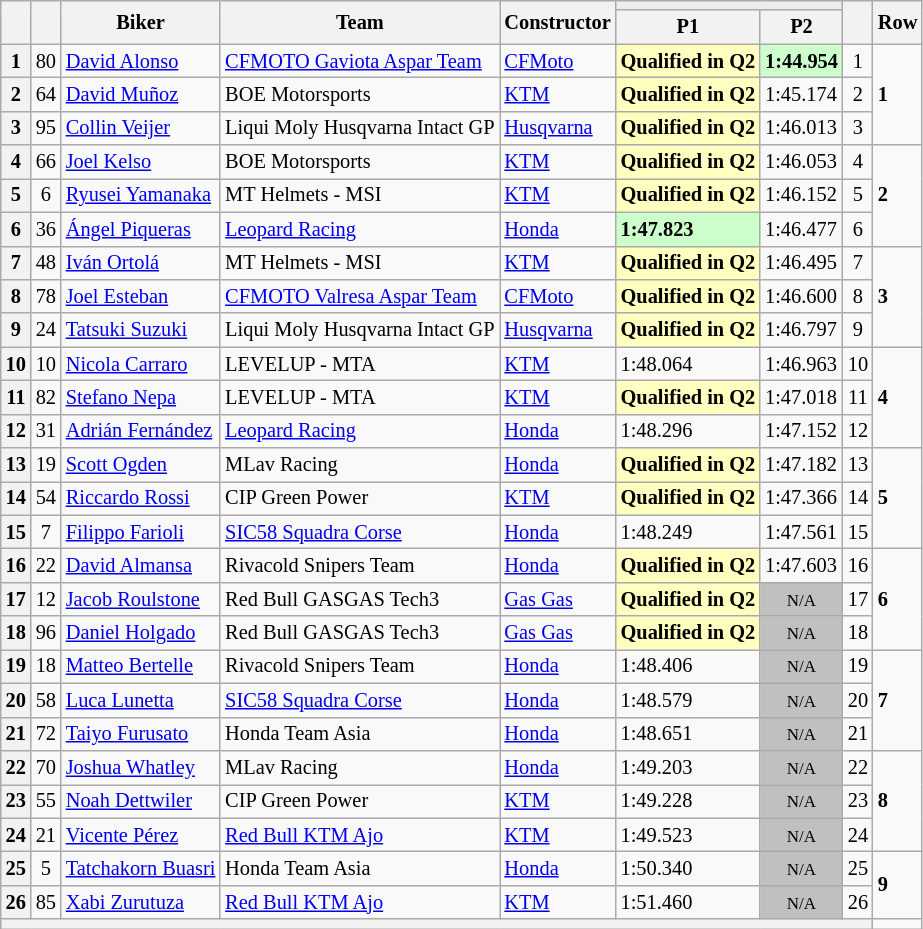<table class="wikitable sortable" style="font-size: 85%;">
<tr>
<th rowspan="2"></th>
<th rowspan="2"></th>
<th rowspan="2">Biker</th>
<th rowspan="2">Team</th>
<th rowspan="2">Constructor</th>
<th colspan="2" style="background:#eaecf0; text-align:center;"></th>
<th rowspan="2"></th>
<th rowspan="2">Row</th>
</tr>
<tr>
<th scope="col">P1</th>
<th scope="col">P2</th>
</tr>
<tr>
<th scope="row">1</th>
<td align="center">80</td>
<td> <a href='#'>David Alonso</a></td>
<td><a href='#'>CFMOTO Gaviota Aspar Team</a></td>
<td><a href='#'>CFMoto</a></td>
<td style="background:#ffffbf;"><strong>Qualified in Q2</strong></td>
<td style="background:#ccffcc;"><strong>1:44.954</strong></td>
<td align="center">1</td>
<td rowspan="3"><strong>1</strong></td>
</tr>
<tr>
<th scope="row">2</th>
<td align="center">64</td>
<td> <a href='#'>David Muñoz</a></td>
<td>BOE Motorsports</td>
<td><a href='#'>KTM</a></td>
<td style="background:#ffffbf;"><strong>Qualified in Q2</strong></td>
<td>1:45.174</td>
<td align="center">2</td>
</tr>
<tr>
<th scope="row">3</th>
<td align="center">95</td>
<td> <a href='#'>Collin Veijer</a></td>
<td>Liqui Moly Husqvarna Intact GP</td>
<td><a href='#'>Husqvarna</a></td>
<td style="background:#ffffbf;"><strong>Qualified in Q2</strong></td>
<td>1:46.013</td>
<td align="center">3</td>
</tr>
<tr>
<th scope="row">4</th>
<td align="center">66</td>
<td> <a href='#'>Joel Kelso</a></td>
<td>BOE Motorsports</td>
<td><a href='#'>KTM</a></td>
<td style="background:#ffffbf;"><strong>Qualified in Q2</strong></td>
<td>1:46.053</td>
<td align="center">4</td>
<td rowspan="3"><strong>2</strong></td>
</tr>
<tr>
<th scope="row">5</th>
<td align="center">6</td>
<td> <a href='#'>Ryusei Yamanaka</a></td>
<td>MT Helmets - MSI</td>
<td><a href='#'>KTM</a></td>
<td style="background:#ffffbf;"><strong>Qualified in Q2</strong></td>
<td>1:46.152</td>
<td align="center">5</td>
</tr>
<tr>
<th scope="row">6</th>
<td align="center">36</td>
<td> <a href='#'>Ángel Piqueras</a></td>
<td><a href='#'>Leopard Racing</a></td>
<td><a href='#'>Honda</a></td>
<td style="background:#ccffcc;"><strong>1:47.823</strong></td>
<td>1:46.477</td>
<td align="center">6</td>
</tr>
<tr>
<th scope="row">7</th>
<td align="center">48</td>
<td> <a href='#'>Iván Ortolá</a></td>
<td>MT Helmets - MSI</td>
<td><a href='#'>KTM</a></td>
<td style="background:#ffffbf;"><strong>Qualified in Q2</strong></td>
<td>1:46.495</td>
<td align="center">7</td>
<td rowspan="3"><strong>3</strong></td>
</tr>
<tr>
<th scope="row">8</th>
<td align="center">78</td>
<td> <a href='#'>Joel Esteban</a></td>
<td><a href='#'>CFMOTO Valresa Aspar Team</a></td>
<td><a href='#'>CFMoto</a></td>
<td style="background:#ffffbf;"><strong>Qualified in Q2</strong></td>
<td>1:46.600</td>
<td align="center">8</td>
</tr>
<tr>
<th scope="row">9</th>
<td align="center">24</td>
<td> <a href='#'>Tatsuki Suzuki</a></td>
<td>Liqui Moly Husqvarna Intact GP</td>
<td><a href='#'>Husqvarna</a></td>
<td style="background:#ffffbf;"><strong>Qualified in Q2</strong></td>
<td>1:46.797</td>
<td align="center">9</td>
</tr>
<tr>
<th scope="row">10</th>
<td align="center">10</td>
<td> <a href='#'>Nicola Carraro</a></td>
<td>LEVELUP - MTA</td>
<td><a href='#'>KTM</a></td>
<td>1:48.064</td>
<td>1:46.963</td>
<td align="center">10</td>
<td rowspan="3"><strong>4</strong></td>
</tr>
<tr>
<th scope="row">11</th>
<td align="center">82</td>
<td> <a href='#'>Stefano Nepa</a></td>
<td>LEVELUP - MTA</td>
<td><a href='#'>KTM</a></td>
<td style="background:#ffffbf;"><strong>Qualified in Q2</strong></td>
<td>1:47.018</td>
<td align="center">11</td>
</tr>
<tr>
<th scope="row">12</th>
<td align="center">31</td>
<td> <a href='#'>Adrián Fernández</a></td>
<td><a href='#'>Leopard Racing</a></td>
<td><a href='#'>Honda</a></td>
<td>1:48.296</td>
<td>1:47.152</td>
<td align="center">12</td>
</tr>
<tr>
<th scope="row">13</th>
<td align="center">19</td>
<td> <a href='#'>Scott Ogden</a></td>
<td>MLav Racing</td>
<td><a href='#'>Honda</a></td>
<td style="background:#ffffbf;"><strong>Qualified in Q2</strong></td>
<td>1:47.182</td>
<td align="center">13</td>
<td rowspan="3"><strong>5</strong></td>
</tr>
<tr>
<th scope="row">14</th>
<td align="center">54</td>
<td> <a href='#'>Riccardo Rossi</a></td>
<td>CIP Green Power</td>
<td><a href='#'>KTM</a></td>
<td style="background:#ffffbf;"><strong>Qualified in Q2</strong></td>
<td>1:47.366</td>
<td align="center">14</td>
</tr>
<tr>
<th scope="row">15</th>
<td align="center">7</td>
<td> <a href='#'>Filippo Farioli</a></td>
<td><a href='#'>SIC58 Squadra Corse</a></td>
<td><a href='#'>Honda</a></td>
<td>1:48.249</td>
<td>1:47.561</td>
<td align="center">15</td>
</tr>
<tr>
<th scope="row">16</th>
<td align="center">22</td>
<td> <a href='#'>David Almansa</a></td>
<td>Rivacold Snipers Team</td>
<td><a href='#'>Honda</a></td>
<td style="background:#ffffbf;"><strong>Qualified in Q2</strong></td>
<td>1:47.603</td>
<td align="center">16</td>
<td rowspan="3"><strong>6</strong></td>
</tr>
<tr>
<th scope="row">17</th>
<td align="center">12</td>
<td> <a href='#'>Jacob Roulstone</a></td>
<td>Red Bull GASGAS Tech3</td>
<td><a href='#'>Gas Gas</a></td>
<td style="background:#ffffbf;"><strong>Qualified in Q2</strong></td>
<td style="background: silver" align="center" data-sort-value="22"><small>N/A</small></td>
<td align="center">17</td>
</tr>
<tr>
<th scope="row">18</th>
<td align="center">96</td>
<td> <a href='#'>Daniel Holgado</a></td>
<td>Red Bull GASGAS Tech3</td>
<td><a href='#'>Gas Gas</a></td>
<td style="background:#ffffbf;"><strong>Qualified in Q2</strong></td>
<td style="background: silver" align="center" data-sort-value="22"><small>N/A</small></td>
<td align="center">18</td>
</tr>
<tr>
<th scope="row">19</th>
<td align="center">18</td>
<td> <a href='#'>Matteo Bertelle</a></td>
<td>Rivacold Snipers Team</td>
<td><a href='#'>Honda</a></td>
<td>1:48.406</td>
<td style="background: silver" align="center" data-sort-value="22"><small>N/A</small></td>
<td align="center">19</td>
<td rowspan="3"><strong>7</strong></td>
</tr>
<tr>
<th scope="row">20</th>
<td align="center">58</td>
<td> <a href='#'>Luca Lunetta</a></td>
<td><a href='#'>SIC58 Squadra Corse</a></td>
<td><a href='#'>Honda</a></td>
<td>1:48.579</td>
<td style="background: silver" align="center" data-sort-value="22"><small>N/A</small></td>
<td align="center">20</td>
</tr>
<tr>
<th scope="row">21</th>
<td align="center">72</td>
<td> <a href='#'>Taiyo Furusato</a></td>
<td>Honda Team Asia</td>
<td><a href='#'>Honda</a></td>
<td>1:48.651</td>
<td style="background: silver" align="center" data-sort-value="22"><small>N/A</small></td>
<td align="center">21</td>
</tr>
<tr>
<th scope="row">22</th>
<td align="center">70</td>
<td> <a href='#'>Joshua Whatley</a></td>
<td>MLav Racing</td>
<td><a href='#'>Honda</a></td>
<td>1:49.203</td>
<td style="background: silver" align="center" data-sort-value="22"><small>N/A</small></td>
<td align="center">22</td>
<td rowspan="3"><strong>8</strong></td>
</tr>
<tr>
<th scope="row">23</th>
<td align="center">55</td>
<td> <a href='#'>Noah Dettwiler</a></td>
<td>CIP Green Power</td>
<td><a href='#'>KTM</a></td>
<td>1:49.228</td>
<td style="background: silver" align="center" data-sort-value="22"><small>N/A</small></td>
<td align="center">23</td>
</tr>
<tr>
<th scope="row">24</th>
<td align="center">21</td>
<td> <a href='#'>Vicente Pérez</a></td>
<td><a href='#'>Red Bull KTM Ajo</a></td>
<td><a href='#'>KTM</a></td>
<td>1:49.523</td>
<td style="background: silver" align="center" data-sort-value="22"><small>N/A</small></td>
<td align="center">24</td>
</tr>
<tr>
<th scope="row">25</th>
<td align="center">5</td>
<td> <a href='#'>Tatchakorn Buasri</a></td>
<td>Honda Team Asia</td>
<td><a href='#'>Honda</a></td>
<td>1:50.340</td>
<td style="background: silver" align="center" data-sort-value="22"><small>N/A</small></td>
<td align="center">25</td>
<td rowspan="2"><strong>9</strong></td>
</tr>
<tr>
<th scope="row">26</th>
<td align="center">85</td>
<td> <a href='#'>Xabi Zurutuza</a></td>
<td><a href='#'>Red Bull KTM Ajo</a></td>
<td><a href='#'>KTM</a></td>
<td>1:51.460</td>
<td style="background: silver" align="center" data-sort-value="22"><small>N/A</small></td>
<td align="center">26</td>
</tr>
<tr>
<th colspan="8"></th>
</tr>
</table>
